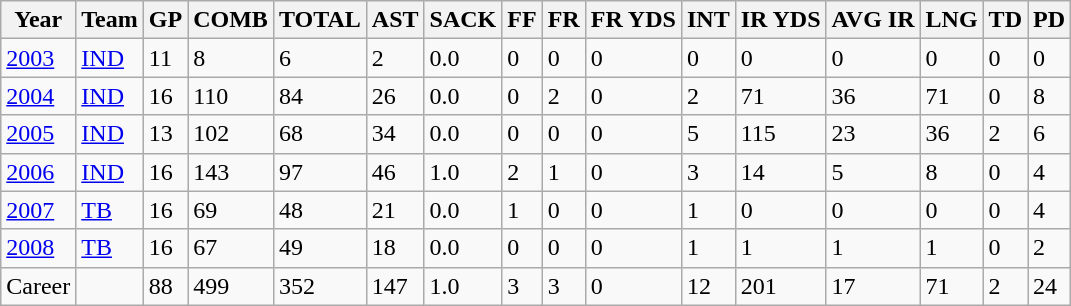<table class="wikitable">
<tr>
<th>Year</th>
<th>Team</th>
<th>GP</th>
<th>COMB</th>
<th>TOTAL</th>
<th>AST</th>
<th>SACK</th>
<th>FF</th>
<th>FR</th>
<th>FR YDS</th>
<th>INT</th>
<th>IR YDS</th>
<th>AVG IR</th>
<th>LNG</th>
<th>TD</th>
<th>PD</th>
</tr>
<tr>
<td><a href='#'>2003</a></td>
<td><a href='#'>IND</a></td>
<td>11</td>
<td>8</td>
<td>6</td>
<td>2</td>
<td>0.0</td>
<td>0</td>
<td>0</td>
<td>0</td>
<td>0</td>
<td>0</td>
<td>0</td>
<td>0</td>
<td>0</td>
<td>0</td>
</tr>
<tr>
<td><a href='#'>2004</a></td>
<td><a href='#'>IND</a></td>
<td>16</td>
<td>110</td>
<td>84</td>
<td>26</td>
<td>0.0</td>
<td>0</td>
<td>2</td>
<td>0</td>
<td>2</td>
<td>71</td>
<td>36</td>
<td>71</td>
<td>0</td>
<td>8</td>
</tr>
<tr>
<td><a href='#'>2005</a></td>
<td><a href='#'>IND</a></td>
<td>13</td>
<td>102</td>
<td>68</td>
<td>34</td>
<td>0.0</td>
<td>0</td>
<td>0</td>
<td>0</td>
<td>5</td>
<td>115</td>
<td>23</td>
<td>36</td>
<td>2</td>
<td>6</td>
</tr>
<tr>
<td><a href='#'>2006</a></td>
<td><a href='#'>IND</a></td>
<td>16</td>
<td>143</td>
<td>97</td>
<td>46</td>
<td>1.0</td>
<td>2</td>
<td>1</td>
<td>0</td>
<td>3</td>
<td>14</td>
<td>5</td>
<td>8</td>
<td>0</td>
<td>4</td>
</tr>
<tr>
<td><a href='#'>2007</a></td>
<td><a href='#'>TB</a></td>
<td>16</td>
<td>69</td>
<td>48</td>
<td>21</td>
<td>0.0</td>
<td>1</td>
<td>0</td>
<td>0</td>
<td>1</td>
<td>0</td>
<td>0</td>
<td>0</td>
<td>0</td>
<td>4</td>
</tr>
<tr>
<td><a href='#'>2008</a></td>
<td><a href='#'>TB</a></td>
<td>16</td>
<td>67</td>
<td>49</td>
<td>18</td>
<td>0.0</td>
<td>0</td>
<td>0</td>
<td>0</td>
<td>1</td>
<td>1</td>
<td>1</td>
<td>1</td>
<td>0</td>
<td>2</td>
</tr>
<tr>
<td>Career</td>
<td></td>
<td>88</td>
<td>499</td>
<td>352</td>
<td>147</td>
<td>1.0</td>
<td>3</td>
<td>3</td>
<td>0</td>
<td>12</td>
<td>201</td>
<td>17</td>
<td>71</td>
<td>2</td>
<td>24</td>
</tr>
</table>
